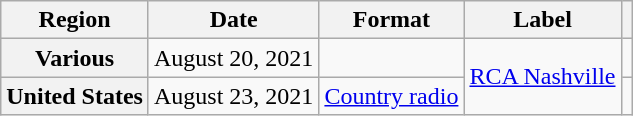<table class="wikitable plainrowheaders">
<tr>
<th scope="col">Region</th>
<th scope="col">Date</th>
<th scope="col">Format</th>
<th scope="col">Label</th>
<th scope="col"></th>
</tr>
<tr>
<th scope="row">Various</th>
<td>August 20, 2021</td>
<td></td>
<td rowspan="2"><a href='#'>RCA Nashville</a></td>
<td></td>
</tr>
<tr>
<th scope="row">United States</th>
<td>August 23, 2021</td>
<td><a href='#'>Country radio</a></td>
<td></td>
</tr>
</table>
